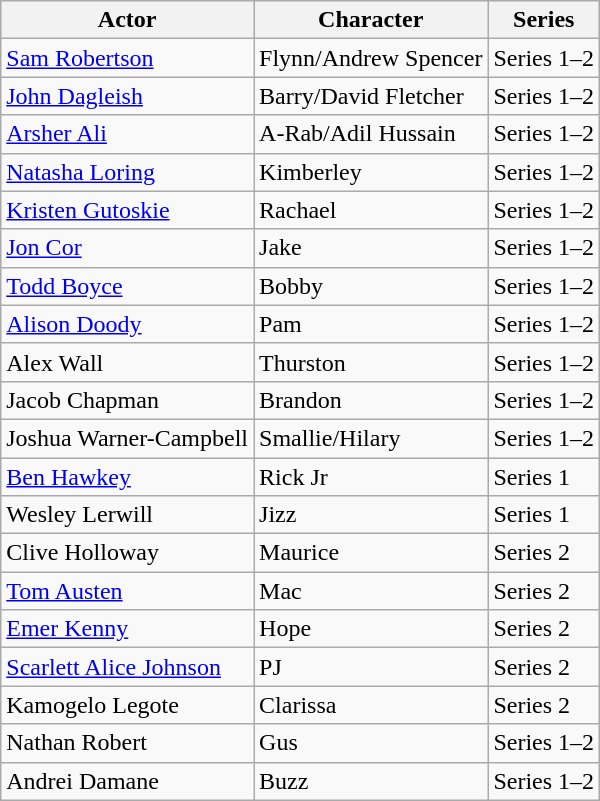<table class="wikitable">
<tr>
<th>Actor</th>
<th>Character</th>
<th>Series</th>
</tr>
<tr>
<td><a href='#'>Sam Robertson</a></td>
<td>Flynn/Andrew Spencer</td>
<td>Series 1–2</td>
</tr>
<tr>
<td><a href='#'>John Dagleish</a></td>
<td>Barry/David Fletcher</td>
<td>Series 1–2</td>
</tr>
<tr>
<td><a href='#'>Arsher Ali</a></td>
<td>A-Rab/Adil Hussain</td>
<td>Series 1–2</td>
</tr>
<tr>
<td><a href='#'>Natasha Loring</a></td>
<td>Kimberley</td>
<td>Series 1–2</td>
</tr>
<tr>
<td><a href='#'>Kristen Gutoskie</a></td>
<td>Rachael</td>
<td>Series 1–2</td>
</tr>
<tr>
<td><a href='#'>Jon Cor</a></td>
<td>Jake</td>
<td>Series 1–2</td>
</tr>
<tr>
<td><a href='#'>Todd Boyce</a></td>
<td>Bobby</td>
<td>Series 1–2</td>
</tr>
<tr>
<td><a href='#'>Alison Doody</a></td>
<td>Pam</td>
<td>Series 1–2</td>
</tr>
<tr>
<td>Alex Wall</td>
<td>Thurston</td>
<td>Series 1–2</td>
</tr>
<tr>
<td>Jacob Chapman</td>
<td>Brandon</td>
<td>Series 1–2</td>
</tr>
<tr>
<td>Joshua Warner-Campbell</td>
<td>Smallie/Hilary</td>
<td>Series 1–2</td>
</tr>
<tr>
<td><a href='#'>Ben Hawkey</a></td>
<td>Rick Jr</td>
<td>Series 1</td>
</tr>
<tr>
<td>Wesley Lerwill</td>
<td>Jizz</td>
<td>Series 1</td>
</tr>
<tr>
<td>Clive Holloway</td>
<td>Maurice</td>
<td>Series 2</td>
</tr>
<tr>
<td><a href='#'>Tom Austen</a></td>
<td>Mac</td>
<td>Series 2</td>
</tr>
<tr>
<td><a href='#'>Emer Kenny</a></td>
<td>Hope</td>
<td>Series 2</td>
</tr>
<tr>
<td><a href='#'>Scarlett Alice Johnson</a></td>
<td>PJ</td>
<td>Series 2</td>
</tr>
<tr>
<td>Kamogelo Legote</td>
<td>Clarissa</td>
<td>Series 2</td>
</tr>
<tr>
<td>Nathan Robert</td>
<td>Gus</td>
<td>Series 1–2</td>
</tr>
<tr>
<td>Andrei Damane</td>
<td>Buzz</td>
<td>Series 1–2</td>
</tr>
</table>
